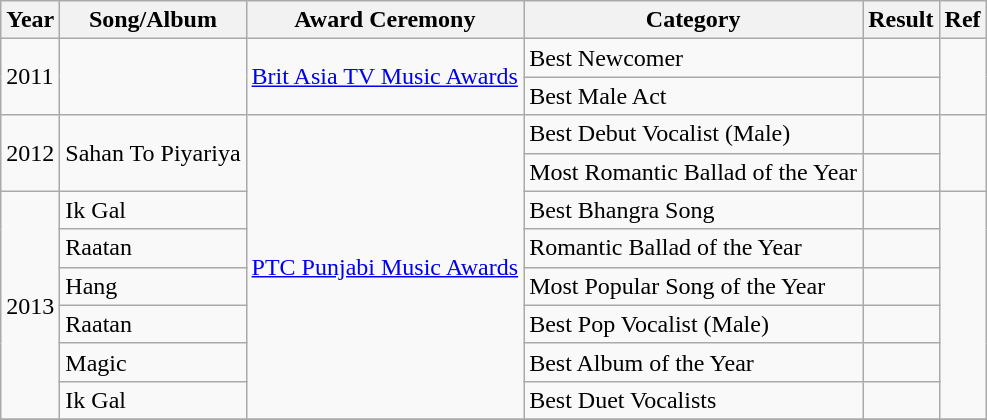<table class="wikitable plainrowheaders">
<tr>
<th>Year</th>
<th>Song/Album</th>
<th>Award Ceremony</th>
<th>Category</th>
<th>Result</th>
<th>Ref</th>
</tr>
<tr>
<td rowspan="2">2011</td>
<td rowspan="2"></td>
<td rowspan="2"><a href='#'>Brit Asia TV Music Awards</a></td>
<td>Best Newcomer</td>
<td></td>
<td rowspan="2"></td>
</tr>
<tr>
<td>Best Male Act</td>
<td></td>
</tr>
<tr>
<td rowspan="2">2012</td>
<td rowspan="2">Sahan To Piyariya</td>
<td rowspan="8"><a href='#'>PTC Punjabi Music Awards</a></td>
<td>Best Debut Vocalist (Male)</td>
<td></td>
<td rowspan="2"></td>
</tr>
<tr>
<td>Most Romantic Ballad of the Year</td>
<td></td>
</tr>
<tr>
<td rowspan="6">2013</td>
<td>Ik Gal</td>
<td>Best Bhangra Song</td>
<td></td>
<td rowspan="6"></td>
</tr>
<tr>
<td>Raatan</td>
<td>Romantic Ballad of the Year</td>
<td></td>
</tr>
<tr>
<td>Hang</td>
<td>Most Popular Song of the Year</td>
<td></td>
</tr>
<tr>
<td>Raatan</td>
<td>Best Pop Vocalist (Male)</td>
<td></td>
</tr>
<tr>
<td>Magic</td>
<td>Best Album of the Year</td>
<td></td>
</tr>
<tr>
<td>Ik Gal</td>
<td>Best Duet Vocalists</td>
<td></td>
</tr>
<tr>
</tr>
</table>
